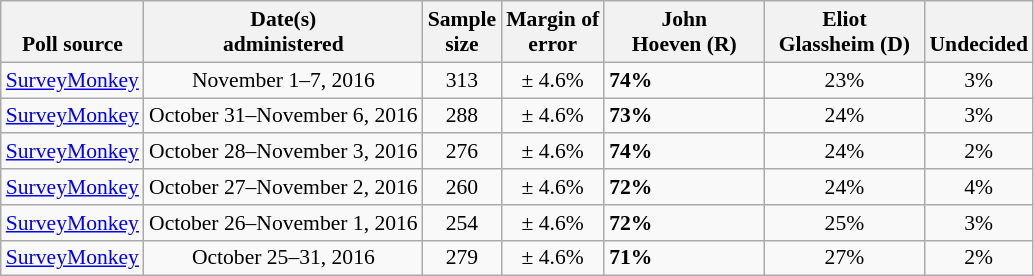<table class="wikitable" style="font-size:90%;">
<tr valign= bottom>
<th>Poll source</th>
<th>Date(s)<br>administered</th>
<th>Sample<br>size</th>
<th>Margin of<br>error</th>
<th style="width:100px;">John<br>Hoeven (R)</th>
<th style="width:100px;">Eliot<br>Glassheim (D)</th>
<th>Undecided</th>
</tr>
<tr>
<td><a href='#'>SurveyMonkey</a></td>
<td align=center>November 1–7, 2016</td>
<td align=center>313</td>
<td align=center>± 4.6%</td>
<td><strong>74%</strong></td>
<td align=center>23%</td>
<td align=center>3%</td>
</tr>
<tr>
<td><a href='#'>SurveyMonkey</a></td>
<td align=center>October 31–November 6, 2016</td>
<td align=center>288</td>
<td align=center>± 4.6%</td>
<td><strong>73%</strong></td>
<td align=center>24%</td>
<td align=center>3%</td>
</tr>
<tr>
<td><a href='#'>SurveyMonkey</a></td>
<td align=center>October 28–November 3, 2016</td>
<td align=center>276</td>
<td align=center>± 4.6%</td>
<td><strong>74%</strong></td>
<td align=center>24%</td>
<td align=center>2%</td>
</tr>
<tr>
<td><a href='#'>SurveyMonkey</a></td>
<td align=center>October 27–November 2, 2016</td>
<td align=center>260</td>
<td align=center>± 4.6%</td>
<td><strong>72%</strong></td>
<td align=center>24%</td>
<td align=center>4%</td>
</tr>
<tr>
<td><a href='#'>SurveyMonkey</a></td>
<td align=center>October 26–November 1, 2016</td>
<td align=center>254</td>
<td align=center>± 4.6%</td>
<td><strong>72%</strong></td>
<td align=center>25%</td>
<td align=center>3%</td>
</tr>
<tr>
<td><a href='#'>SurveyMonkey</a></td>
<td align=center>October 25–31, 2016</td>
<td align=center>279</td>
<td align=center>± 4.6%</td>
<td><strong>71%</strong></td>
<td align=center>27%</td>
<td align=center>2%</td>
</tr>
</table>
